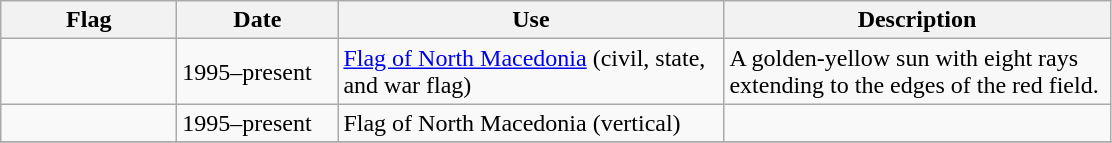<table class="wikitable">
<tr>
<th width="110">Flag</th>
<th width="100">Date</th>
<th width="250">Use</th>
<th width="250">Description</th>
</tr>
<tr>
<td></td>
<td>1995–present</td>
<td><a href='#'>Flag of North Macedonia</a> (civil, state, and war flag)</td>
<td>A golden-yellow sun with eight rays extending to the edges of the red field.</td>
</tr>
<tr>
<td></td>
<td>1995–present</td>
<td>Flag of North Macedonia (vertical)</td>
<td></td>
</tr>
<tr>
</tr>
</table>
